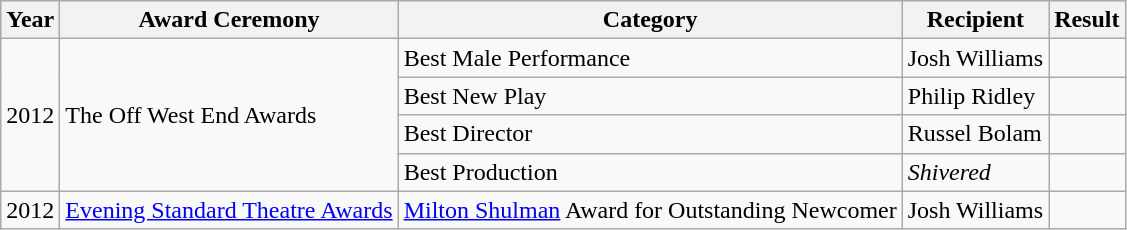<table class="wikitable" style="font-size: 100%;">
<tr>
<th>Year</th>
<th>Award Ceremony</th>
<th>Category</th>
<th>Recipient</th>
<th>Result</th>
</tr>
<tr>
<td rowspan=4>2012</td>
<td rowspan=4>The Off West End Awards</td>
<td>Best Male Performance</td>
<td>Josh Williams</td>
<td></td>
</tr>
<tr>
<td>Best New Play</td>
<td>Philip Ridley</td>
<td></td>
</tr>
<tr>
<td>Best Director</td>
<td>Russel Bolam</td>
<td></td>
</tr>
<tr>
<td>Best Production</td>
<td><em>Shivered</em></td>
<td></td>
</tr>
<tr>
<td>2012</td>
<td><a href='#'>Evening Standard Theatre Awards</a></td>
<td><a href='#'>Milton Shulman</a> Award for Outstanding Newcomer</td>
<td>Josh Williams</td>
<td></td>
</tr>
</table>
